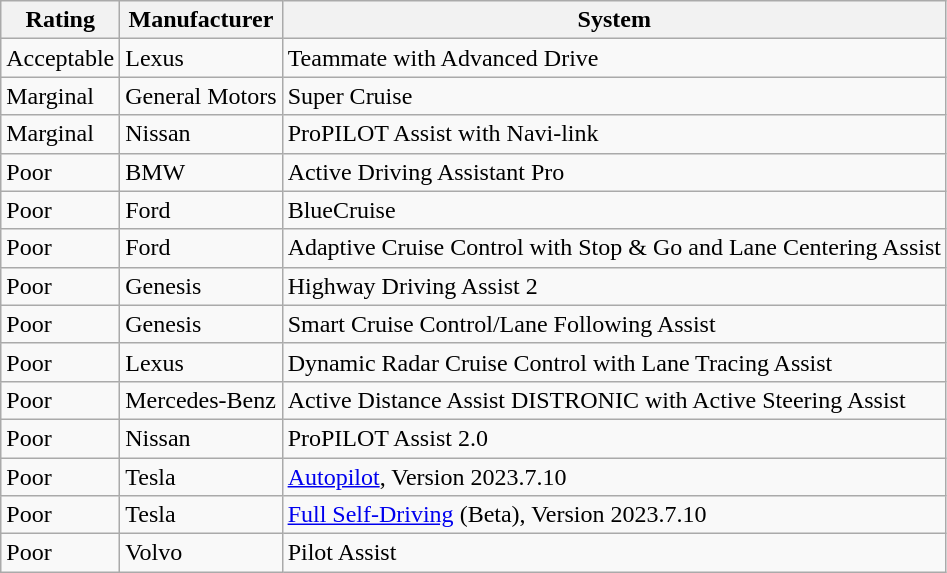<table class="wikitable sortable">
<tr>
<th>Rating</th>
<th>Manufacturer</th>
<th>System</th>
</tr>
<tr>
<td data-sort-value="2-Acceptable">Acceptable</td>
<td>Lexus</td>
<td>Teammate with Advanced Drive</td>
</tr>
<tr>
<td data-sort-value="3-Marginal">Marginal</td>
<td>General Motors</td>
<td>Super Cruise</td>
</tr>
<tr>
<td data-sort-value="4-Marginal">Marginal</td>
<td>Nissan</td>
<td>ProPILOT Assist with Navi-link</td>
</tr>
<tr>
<td data-sort-value="4-Poor">Poor</td>
<td>BMW</td>
<td>Active Driving Assistant Pro</td>
</tr>
<tr>
<td data-sort-value="4-Poor">Poor</td>
<td>Ford</td>
<td>BlueCruise</td>
</tr>
<tr>
<td data-sort-value="4-Poor">Poor</td>
<td>Ford</td>
<td>Adaptive Cruise Control with Stop & Go and Lane Centering Assist</td>
</tr>
<tr>
<td data-sort-value="4-Poor">Poor</td>
<td>Genesis</td>
<td>Highway Driving Assist 2</td>
</tr>
<tr>
<td data-sort-value="4-Poor">Poor</td>
<td>Genesis</td>
<td>Smart Cruise Control/Lane Following Assist</td>
</tr>
<tr>
<td data-sort-value="4-Poor">Poor</td>
<td>Lexus</td>
<td>Dynamic Radar Cruise Control with Lane Tracing Assist</td>
</tr>
<tr>
<td data-sort-value="4-Poor">Poor</td>
<td>Mercedes-Benz</td>
<td>Active Distance Assist DISTRONIC with Active Steering Assist</td>
</tr>
<tr>
<td data-sort-value="4-Poor">Poor</td>
<td>Nissan</td>
<td>ProPILOT Assist 2.0</td>
</tr>
<tr>
<td data-sort-value="4-Poor">Poor</td>
<td>Tesla</td>
<td><a href='#'>Autopilot</a>, Version 2023.7.10</td>
</tr>
<tr>
<td data-sort-value="4-Poor">Poor</td>
<td>Tesla</td>
<td><a href='#'>Full Self-Driving</a> (Beta), Version 2023.7.10</td>
</tr>
<tr>
<td>Poor</td>
<td>Volvo</td>
<td>Pilot Assist</td>
</tr>
</table>
